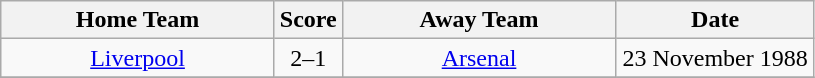<table class="wikitable" style="text-align:center;">
<tr>
<th width=175>Home Team</th>
<th width=20>Score</th>
<th width=175>Away Team</th>
<th width=125>Date</th>
</tr>
<tr>
<td><a href='#'>Liverpool</a></td>
<td>2–1</td>
<td><a href='#'>Arsenal</a></td>
<td>23 November 1988</td>
</tr>
<tr>
</tr>
</table>
